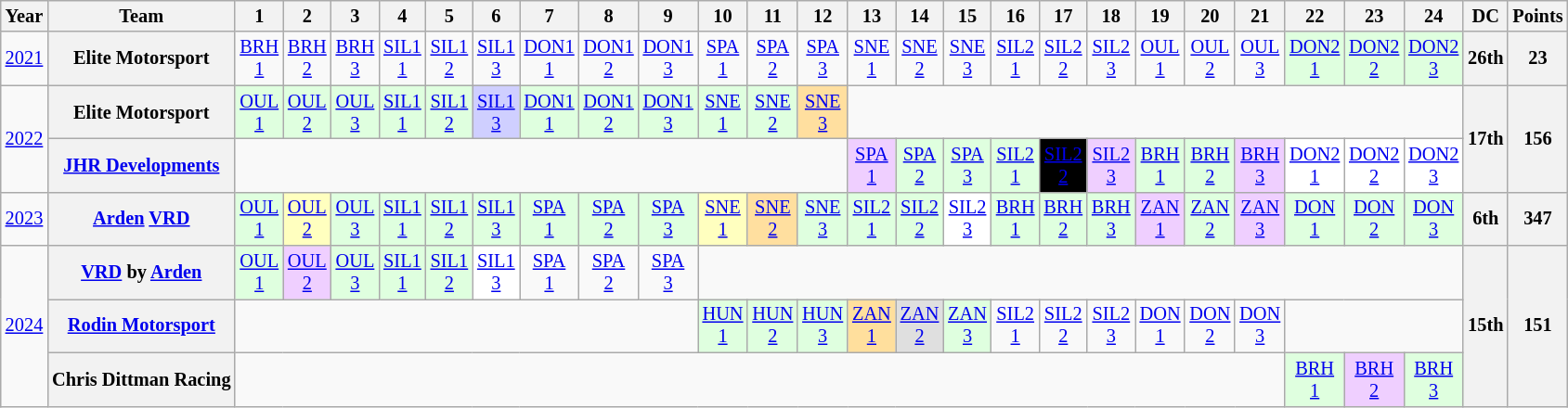<table class="wikitable" style="text-align:center; font-size:85%">
<tr>
<th>Year</th>
<th>Team</th>
<th>1</th>
<th>2</th>
<th>3</th>
<th>4</th>
<th>5</th>
<th>6</th>
<th>7</th>
<th>8</th>
<th>9</th>
<th>10</th>
<th>11</th>
<th>12</th>
<th>13</th>
<th>14</th>
<th>15</th>
<th>16</th>
<th>17</th>
<th>18</th>
<th>19</th>
<th>20</th>
<th>21</th>
<th>22</th>
<th>23</th>
<th>24</th>
<th>DC</th>
<th>Points</th>
</tr>
<tr>
<td><a href='#'>2021</a></td>
<th nowrap>Elite Motorsport</th>
<td><a href='#'>BRH<br>1</a></td>
<td><a href='#'>BRH<br>2</a></td>
<td><a href='#'>BRH<br>3</a></td>
<td><a href='#'>SIL1<br>1</a></td>
<td><a href='#'>SIL1<br>2</a></td>
<td><a href='#'>SIL1<br>3</a></td>
<td><a href='#'>DON1<br>1</a></td>
<td><a href='#'>DON1<br>2</a></td>
<td><a href='#'>DON1<br>3</a></td>
<td><a href='#'>SPA<br>1</a></td>
<td><a href='#'>SPA<br>2</a></td>
<td><a href='#'>SPA<br>3</a></td>
<td><a href='#'>SNE<br>1</a></td>
<td><a href='#'>SNE<br>2</a></td>
<td><a href='#'>SNE<br>3</a></td>
<td><a href='#'>SIL2<br>1</a></td>
<td><a href='#'>SIL2<br>2</a></td>
<td><a href='#'>SIL2<br>3</a></td>
<td><a href='#'>OUL<br>1</a></td>
<td><a href='#'>OUL<br>2</a></td>
<td><a href='#'>OUL<br>3</a></td>
<td style="background:#DFFFDF"><a href='#'>DON2<br>1</a><br></td>
<td style="background:#DFFFDF"><a href='#'>DON2<br>2</a><br></td>
<td style="background:#DFFFDF"><a href='#'>DON2<br>3</a><br></td>
<th>26th</th>
<th>23</th>
</tr>
<tr>
<td rowspan="2"><a href='#'>2022</a></td>
<th nowrap>Elite Motorsport</th>
<td style="background:#DFFFDF;"><a href='#'>OUL<br>1</a><br></td>
<td style="background:#DFFFDF;"><a href='#'>OUL<br>2</a><br></td>
<td style="background:#DFFFDF;"><a href='#'>OUL<br>3</a><br></td>
<td style="background:#DFFFDF;"><a href='#'>SIL1<br>1</a><br></td>
<td style="background:#DFFFDF;"><a href='#'>SIL1<br>2</a><br></td>
<td style="background:#CFCFFF;"><a href='#'>SIL1<br>3</a><br></td>
<td style="background:#DFFFDF;"><a href='#'>DON1<br>1</a><br></td>
<td style="background:#DFFFDF;"><a href='#'>DON1<br>2</a><br></td>
<td style="background:#DFFFDF;"><a href='#'>DON1<br>3</a><br></td>
<td style="background:#DFFFDF;"><a href='#'>SNE<br>1</a><br></td>
<td style="background:#DFFFDF;"><a href='#'>SNE<br>2</a><br></td>
<td style="background:#FFDF9F;"><a href='#'>SNE<br>3</a><br></td>
<td colspan=12></td>
<th rowspan="2">17th</th>
<th rowspan="2">156</th>
</tr>
<tr>
<th nowrap><a href='#'>JHR Developments</a></th>
<td colspan=12></td>
<td style="background:#EFCFFF;"><a href='#'>SPA<br>1</a><br></td>
<td style="background:#DFFFDF;"><a href='#'>SPA<br>2</a><br></td>
<td style="background:#DFFFDF;"><a href='#'>SPA<br>3</a><br></td>
<td style="background:#DFFFDF;"><a href='#'>SIL2<br>1</a><br></td>
<td style="background:#000000;color:#FFFFFF"><a href='#'><span>SIL2<br>2</span></a><br></td>
<td style="background:#EFCFFF;"><a href='#'>SIL2<br>3</a><br></td>
<td style="background:#DFFFDF;"><a href='#'>BRH<br>1</a><br></td>
<td style="background:#DFFFDF;"><a href='#'>BRH<br>2</a><br></td>
<td style="background:#EFCFFF;"><a href='#'>BRH<br>3</a><br></td>
<td style="background:#FFFFFF;"><a href='#'>DON2<br>1</a><br></td>
<td style="background:#FFFFFF;"><a href='#'>DON2<br>2</a><br></td>
<td style="background:#FFFFFF;"><a href='#'>DON2<br>3</a><br></td>
</tr>
<tr>
<td><a href='#'>2023</a></td>
<th nowrap><a href='#'>Arden</a> <a href='#'>VRD</a></th>
<td style="background:#DFFFDF;"><a href='#'>OUL<br>1</a><br></td>
<td style="background:#FFFFBF;"><a href='#'>OUL<br>2</a><br></td>
<td style="background:#DFFFDF;"><a href='#'>OUL<br>3</a><br></td>
<td style="background:#DFFFDF;"><a href='#'>SIL1<br>1</a><br></td>
<td style="background:#DFFFDF;"><a href='#'>SIL1<br>2</a><br></td>
<td style="background:#DFFFDF;"><a href='#'>SIL1<br>3</a><br></td>
<td style="background:#DFFFDF;"><a href='#'>SPA<br>1</a><br></td>
<td style="background:#DFFFDF;"><a href='#'>SPA<br>2</a><br></td>
<td style="background:#DFFFDF;"><a href='#'>SPA<br>3</a><br></td>
<td style="background:#FFFFBF;"><a href='#'>SNE<br>1</a><br></td>
<td style="background:#FFDF9F;"><a href='#'>SNE<br>2</a><br></td>
<td style="background:#DFFFDF;"><a href='#'>SNE<br>3</a><br></td>
<td style="background:#DFFFDF;"><a href='#'>SIL2<br>1</a><br></td>
<td style="background:#DFFFDF;"><a href='#'>SIL2<br>2</a><br></td>
<td style="background:#FFFFFF;"><a href='#'>SIL2<br>3</a><br></td>
<td style="background:#DFFFDF;"><a href='#'>BRH<br>1</a><br></td>
<td style="background:#DFFFDF;"><a href='#'>BRH<br>2</a><br></td>
<td style="background:#DFFFDF;"><a href='#'>BRH<br>3</a><br></td>
<td style="background:#EFCFFF;"><a href='#'>ZAN<br>1</a><br></td>
<td style="background:#DFFFDF;"><a href='#'>ZAN<br>2</a><br></td>
<td style="background:#EFCFFF;"><a href='#'>ZAN<br>3</a><br></td>
<td style="background:#DFFFDF;"><a href='#'>DON<br>1</a><br></td>
<td style="background:#DFFFDF;"><a href='#'>DON<br>2</a><br></td>
<td style="background:#DFFFDF;"><a href='#'>DON<br>3</a><br></td>
<th>6th</th>
<th>347</th>
</tr>
<tr>
<td rowspan="3"><a href='#'>2024</a></td>
<th nowrap><a href='#'>VRD</a> by <a href='#'>Arden</a></th>
<td style="background:#DFFFDF;"><a href='#'>OUL<br>1</a><br></td>
<td style="background:#EFCFFF;"><a href='#'>OUL<br>2</a><br></td>
<td style="background:#DFFFDF;"><a href='#'>OUL<br>3</a><br></td>
<td style="background:#DFFFDF;"><a href='#'>SIL1<br>1</a><br></td>
<td style="background:#DFFFDF;"><a href='#'>SIL1<br>2</a><br></td>
<td style="background:#FFFFFF;"><a href='#'>SIL1<br>3</a><br></td>
<td style="background:#;"><a href='#'>SPA<br>1</a><br></td>
<td style="background:#;"><a href='#'>SPA<br>2</a><br></td>
<td style="background:#;"><a href='#'>SPA<br>3</a><br></td>
<td colspan=15></td>
<th rowspan="3">15th</th>
<th rowspan="3">151</th>
</tr>
<tr>
<th nowrap><a href='#'>Rodin Motorsport</a></th>
<td colspan=9></td>
<td style="background:#DFFFDF;"><a href='#'>HUN<br>1</a><br></td>
<td style="background:#DFFFDF;"><a href='#'>HUN<br>2</a><br></td>
<td style="background:#DFFFDF;"><a href='#'>HUN<br>3</a><br></td>
<td style="background:#FFDF9D;"><a href='#'>ZAN<br>1</a><br></td>
<td style="background:#DFDFDF;"><a href='#'>ZAN<br>2</a><br></td>
<td style="background:#DFFFDF;"><a href='#'>ZAN<br>3</a><br></td>
<td style="background:#;"><a href='#'>SIL2<br>1</a><br></td>
<td style="background:#;"><a href='#'>SIL2<br>2</a><br></td>
<td style="background:#;"><a href='#'>SIL2<br>3</a><br></td>
<td style="background:#;"><a href='#'>DON<br>1</a><br></td>
<td style="background:#;"><a href='#'>DON<br>2</a><br></td>
<td style="background:#;"><a href='#'>DON<br>3</a><br></td>
<td colspan=3></td>
</tr>
<tr>
<th nowrap>Chris Dittman Racing</th>
<td colspan=21></td>
<td style="background:#dfffdf;"><a href='#'>BRH<br>1</a><br></td>
<td style="background:#efcfff;"><a href='#'>BRH<br>2</a><br></td>
<td style="background:#dfffdf;"><a href='#'>BRH<br>3</a><br></td>
</tr>
</table>
